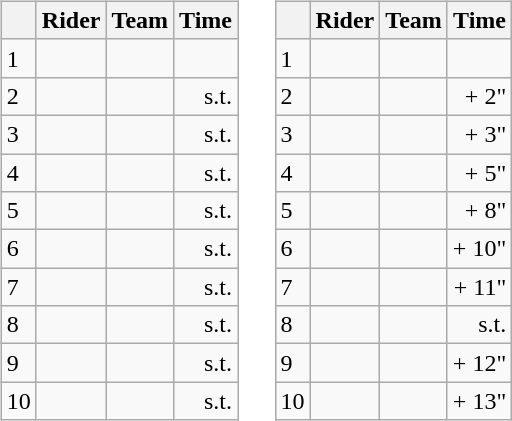<table>
<tr>
<td><br><table class="wikitable">
<tr>
<th></th>
<th>Rider</th>
<th>Team</th>
<th>Time</th>
</tr>
<tr>
<td>1</td>
<td></td>
<td></td>
<td align="right"></td>
</tr>
<tr>
<td>2</td>
<td></td>
<td></td>
<td align="right">s.t.</td>
</tr>
<tr>
<td>3</td>
<td></td>
<td></td>
<td align="right">s.t.</td>
</tr>
<tr>
<td>4</td>
<td></td>
<td></td>
<td align="right">s.t.</td>
</tr>
<tr>
<td>5</td>
<td></td>
<td></td>
<td align="right">s.t.</td>
</tr>
<tr>
<td>6</td>
<td></td>
<td></td>
<td align="right">s.t.</td>
</tr>
<tr>
<td>7</td>
<td> </td>
<td></td>
<td align="right">s.t.</td>
</tr>
<tr>
<td>8</td>
<td></td>
<td></td>
<td align="right">s.t.</td>
</tr>
<tr>
<td>9</td>
<td></td>
<td></td>
<td align="right">s.t.</td>
</tr>
<tr>
<td>10</td>
<td></td>
<td></td>
<td align="right">s.t.</td>
</tr>
</table>
</td>
<td></td>
<td><br><table class="wikitable">
<tr>
<th></th>
<th>Rider</th>
<th>Team</th>
<th>Time</th>
</tr>
<tr>
<td>1</td>
<td> </td>
<td></td>
<td align="right"></td>
</tr>
<tr>
<td>2</td>
<td> </td>
<td></td>
<td align="right">+ 2"</td>
</tr>
<tr>
<td>3</td>
<td></td>
<td></td>
<td align="right">+ 3"</td>
</tr>
<tr>
<td>4</td>
<td></td>
<td></td>
<td align="right">+ 5"</td>
</tr>
<tr>
<td>5</td>
<td></td>
<td></td>
<td align="right">+ 8"</td>
</tr>
<tr>
<td>6</td>
<td></td>
<td></td>
<td align="right">+ 10"</td>
</tr>
<tr>
<td>7</td>
<td></td>
<td></td>
<td align="right">+ 11"</td>
</tr>
<tr>
<td>8</td>
<td></td>
<td></td>
<td align="right">s.t.</td>
</tr>
<tr>
<td>9</td>
<td></td>
<td></td>
<td align="right">+ 12"</td>
</tr>
<tr>
<td>10</td>
<td></td>
<td></td>
<td align="right">+ 13"</td>
</tr>
</table>
</td>
</tr>
</table>
